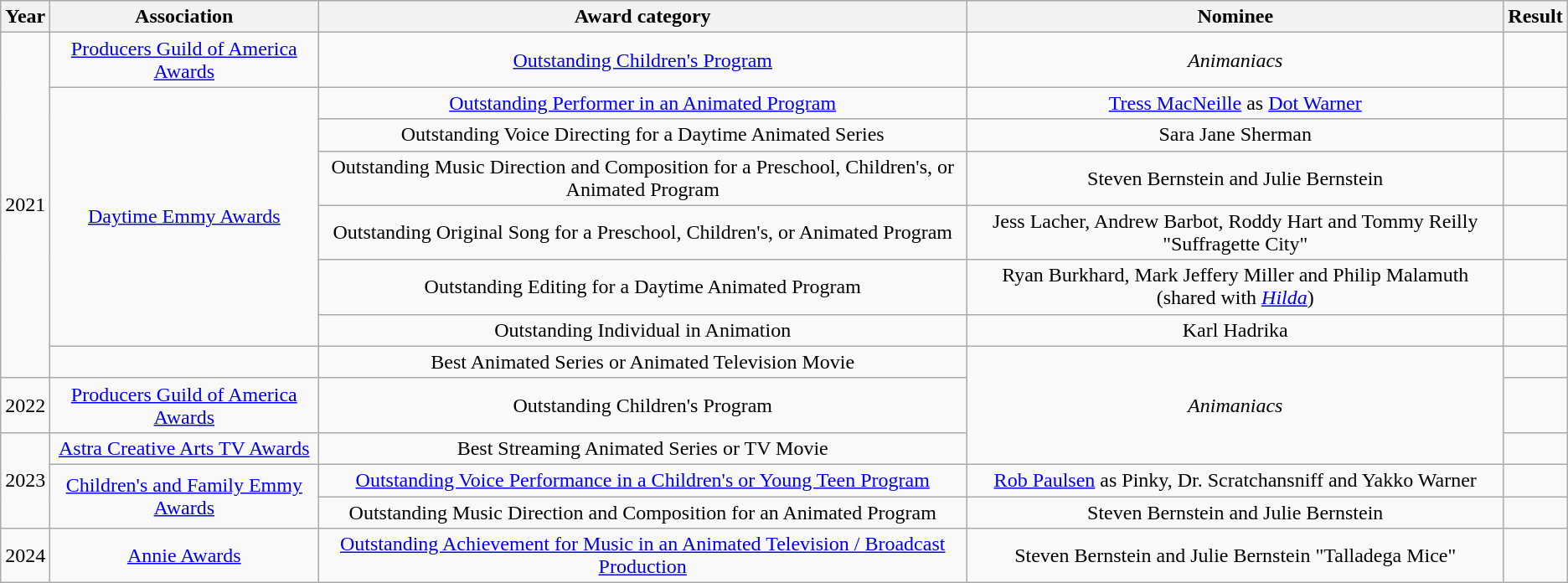<table class="wikitable plainrowheaders" style="text-align:center;">
<tr>
<th scope="col">Year</th>
<th scope="col">Association</th>
<th scope="col">Award category</th>
<th scope="col">Nominee</th>
<th scope="col">Result</th>
</tr>
<tr>
<td rowspan="8" scope="row">2021</td>
<td><a href='#'>Producers Guild of America Awards</a></td>
<td><a href='#'>Outstanding Children's Program</a></td>
<td><em>Animaniacs</em></td>
<td></td>
</tr>
<tr>
<td rowspan="6"><a href='#'>Daytime Emmy Awards</a></td>
<td><a href='#'>Outstanding Performer in an Animated Program</a></td>
<td><a href='#'>Tress MacNeille</a> as <a href='#'>Dot Warner</a></td>
<td></td>
</tr>
<tr>
<td>Outstanding Voice Directing for a Daytime Animated Series</td>
<td>Sara Jane Sherman</td>
<td></td>
</tr>
<tr>
<td>Outstanding Music Direction and Composition for a Preschool, Children's, or Animated Program</td>
<td>Steven Bernstein and Julie Bernstein</td>
<td></td>
</tr>
<tr>
<td>Outstanding Original Song for a Preschool, Children's, or Animated Program</td>
<td>Jess Lacher, Andrew Barbot, Roddy Hart and Tommy Reilly "Suffragette City"</td>
<td></td>
</tr>
<tr>
<td>Outstanding Editing for a Daytime Animated Program</td>
<td>Ryan Burkhard, Mark Jeffery Miller and Philip Malamuth (shared with <em><a href='#'>Hilda</a></em>)</td>
<td></td>
</tr>
<tr>
<td>Outstanding Individual in Animation</td>
<td>Karl Hadrika</td>
<td></td>
</tr>
<tr>
<td></td>
<td>Best Animated Series or Animated Television Movie</td>
<td rowspan="3"><em>Animaniacs</em></td>
<td></td>
</tr>
<tr>
<td>2022</td>
<td><a href='#'>Producers Guild of America Awards</a></td>
<td>Outstanding Children's Program</td>
<td></td>
</tr>
<tr>
<td rowspan="3">2023</td>
<td><a href='#'>Astra Creative Arts TV Awards</a></td>
<td>Best Streaming Animated Series or TV Movie</td>
<td></td>
</tr>
<tr>
<td rowspan="2"><a href='#'>Children's and Family Emmy Awards</a></td>
<td><a href='#'>Outstanding Voice Performance in a Children's or Young Teen Program</a></td>
<td><a href='#'>Rob Paulsen</a> as Pinky, Dr. Scratchansniff and Yakko Warner</td>
<td></td>
</tr>
<tr>
<td>Outstanding Music Direction and Composition for an Animated Program</td>
<td>Steven Bernstein and Julie Bernstein</td>
<td></td>
</tr>
<tr>
<td>2024</td>
<td><a href='#'>Annie Awards</a></td>
<td><a href='#'>Outstanding Achievement for Music in an Animated Television / Broadcast Production</a></td>
<td>Steven Bernstein and Julie Bernstein "Talladega Mice"</td>
<td></td>
</tr>
</table>
